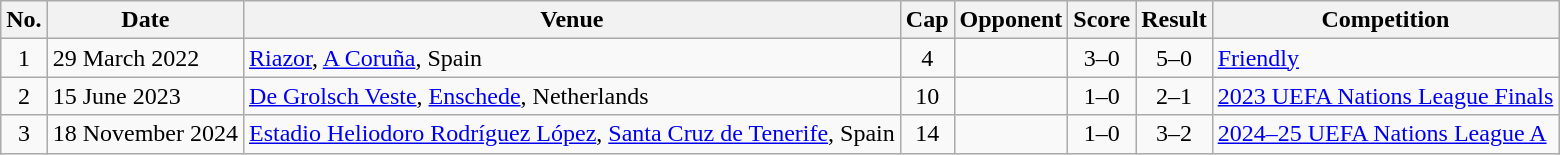<table class="wikitable sortable">
<tr>
<th>No.</th>
<th>Date</th>
<th>Venue</th>
<th>Cap</th>
<th>Opponent</th>
<th>Score</th>
<th>Result</th>
<th>Competition</th>
</tr>
<tr>
<td align=center>1</td>
<td>29 March 2022</td>
<td><a href='#'>Riazor</a>, <a href='#'>A Coruña</a>, Spain</td>
<td align=center>4</td>
<td></td>
<td align=center>3–0</td>
<td align=center>5–0</td>
<td><a href='#'>Friendly</a></td>
</tr>
<tr>
<td align=center>2</td>
<td>15 June 2023</td>
<td><a href='#'>De Grolsch Veste</a>, <a href='#'>Enschede</a>, Netherlands</td>
<td align=center>10</td>
<td></td>
<td align=center>1–0</td>
<td align=center>2–1</td>
<td><a href='#'>2023 UEFA Nations League Finals</a></td>
</tr>
<tr>
<td align=center>3</td>
<td>18 November 2024</td>
<td><a href='#'>Estadio Heliodoro Rodríguez López</a>, <a href='#'>Santa Cruz de Tenerife</a>, Spain</td>
<td align=center>14</td>
<td></td>
<td align=center>1–0</td>
<td align=center>3–2</td>
<td><a href='#'>2024–25 UEFA Nations League A</a></td>
</tr>
</table>
